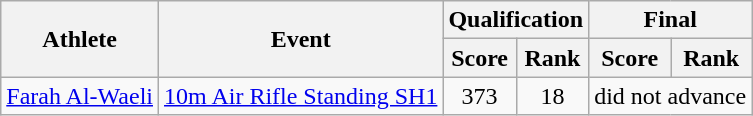<table class=wikitable>
<tr>
<th rowspan="2">Athlete</th>
<th rowspan="2">Event</th>
<th colspan="2">Qualification</th>
<th colspan="2">Final</th>
</tr>
<tr>
<th>Score</th>
<th>Rank</th>
<th>Score</th>
<th>Rank</th>
</tr>
<tr align=center>
<td align=left><a href='#'>Farah Al-Waeli</a></td>
<td align=left><a href='#'>10m Air Rifle Standing SH1</a></td>
<td>373</td>
<td>18</td>
<td colspan=2>did not advance</td>
</tr>
</table>
